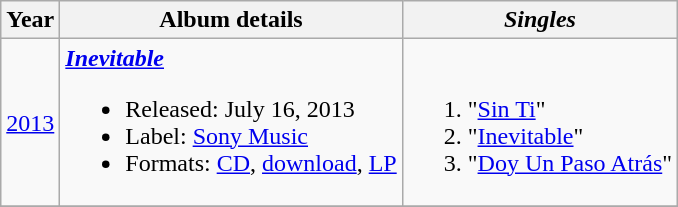<table class="wikitable">
<tr>
<th>Year</th>
<th>Album details</th>
<th style="font-style:italic;"><em>Singles</em></th>
</tr>
<tr>
<td><a href='#'>2013</a></td>
<td><strong><em><a href='#'>Inevitable</a></em></strong><br><ul><li>Released: July 16, 2013</li><li>Label:  <a href='#'>Sony Music</a></li><li>Formats: <a href='#'>CD</a>, <a href='#'>download</a>, <a href='#'>LP</a></li></ul></td>
<td><br><ol><li>"<a href='#'>Sin Ti</a>"</li><li>"<a href='#'>Inevitable</a>"</li><li>"<a href='#'>Doy Un Paso Atrás</a>"</li></ol></td>
</tr>
<tr>
</tr>
</table>
